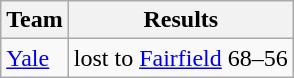<table class="wikitable">
<tr>
<th align="center">Team</th>
<th align="center">Results</th>
</tr>
<tr>
<td><a href='#'>Yale</a></td>
<td>lost to <a href='#'>Fairfield</a> 68–56</td>
</tr>
</table>
